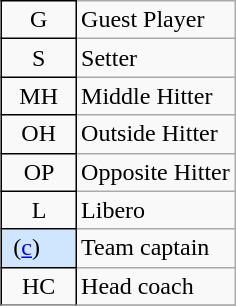<table class="wikitable" style="float:right; margin-left:1em;">
<tr>
<td style="border: 1px solid black;text-align:center;">  G  </td>
<td>Guest Player</td>
</tr>
<tr>
<td style="border: 1px solid black;text-align:center;">  S  </td>
<td>Setter</td>
</tr>
<tr>
<td style="border: 1px solid black;text-align:center;">  MH  </td>
<td>Middle Hitter</td>
</tr>
<tr>
<td style="border: 1px solid black;text-align:center;">  OH  </td>
<td>Outside Hitter</td>
</tr>
<tr>
<td style="border: 1px solid black;text-align:center;">  OP  </td>
<td>Opposite Hitter</td>
</tr>
<tr>
<td style="border: 1px solid black;text-align:center;">  L  </td>
<td>Libero</td>
</tr>
<tr>
<td style="background: #D0E6FF; border: 1px solid black" style="text-align:center;"> (<a href='#'>c</a>) </td>
<td>Team captain</td>
</tr>
<tr>
<td style="border: 1px solid black;text-align:center;">  HC  </td>
<td>Head coach</td>
</tr>
<tr>
</tr>
</table>
